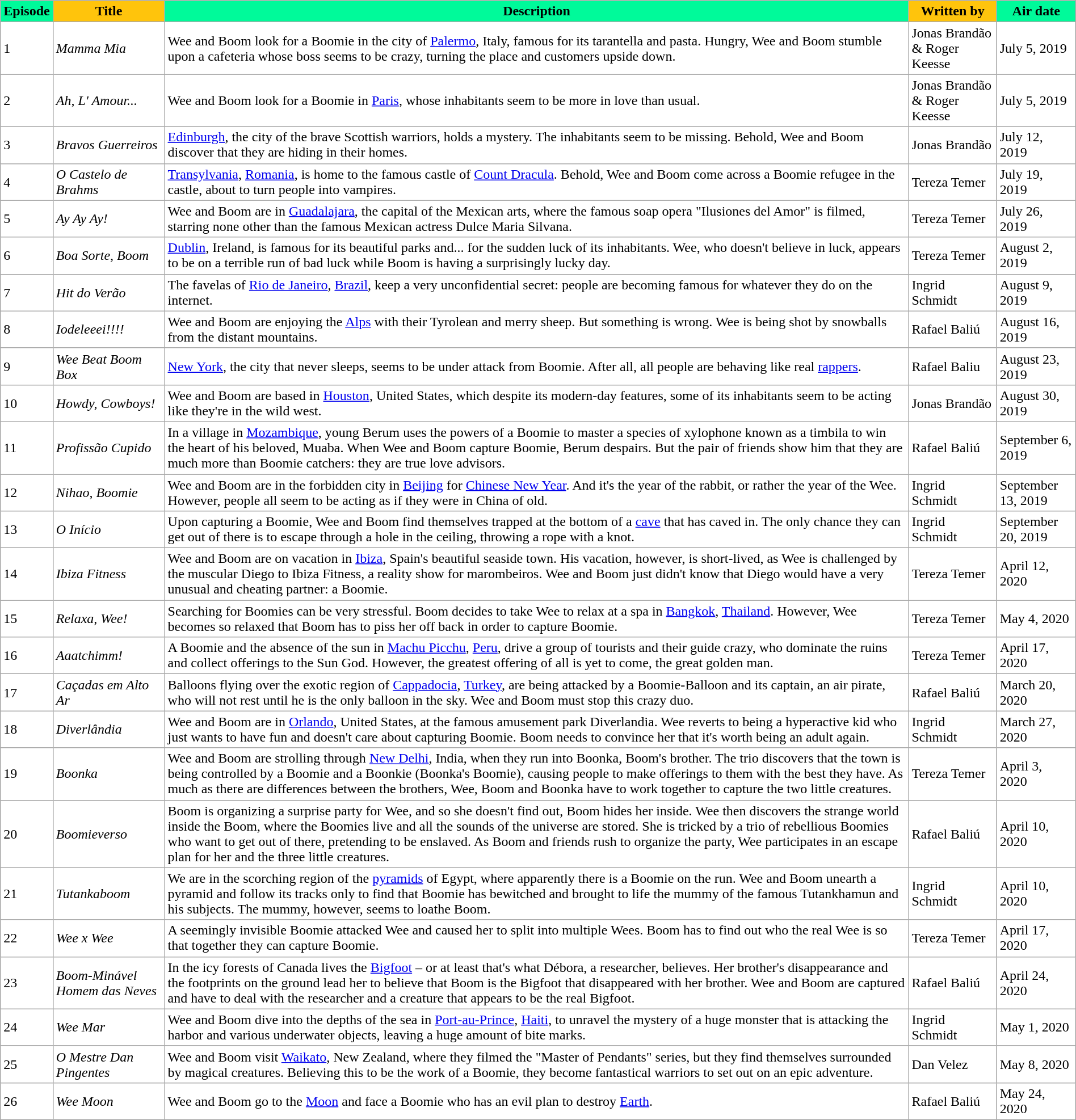<table class="wikitable sortable plainrowheaders" style="width:100%; margin:auto; background:#fff;">
<tr>
<th style="background:#00FA9A; color:#000000;">Episode</th>
<th style="background:#FFC40C; color:#000000;">Title</th>
<th style="background:#00FA9A; color:#000000;">Description</th>
<th style="background:#FFC40C; cor:#000000;">Written by</th>
<th style="background:#00FA9A; cor:#000000;">Air date</th>
</tr>
<tr --->
<td>1</td>
<td><em>Mamma Mia</em></td>
<td>Wee and Boom look for a Boomie in the city of <a href='#'>Palermo</a>, Italy, famous for its tarantella and pasta. Hungry, Wee and Boom stumble upon a cafeteria whose boss seems to be crazy, turning the place and customers upside down.</td>
<td>Jonas Brandão & Roger Keesse</td>
<td>July 5, 2019</td>
</tr>
<tr>
<td>2</td>
<td><em>Ah, L' Amour...</em></td>
<td>Wee and Boom look for a Boomie in <a href='#'>Paris</a>, whose inhabitants seem to be more in love than usual.</td>
<td>Jonas Brandão & Roger Keesse</td>
<td>July 5, 2019</td>
</tr>
<tr>
<td>3</td>
<td><em>Bravos Guerreiros</em></td>
<td><a href='#'>Edinburgh</a>, the city of the brave Scottish warriors, holds a mystery. The inhabitants seem to be missing. Behold, Wee and Boom discover that they are hiding in their homes.</td>
<td>Jonas Brandão</td>
<td>July 12, 2019</td>
</tr>
<tr>
<td>4</td>
<td><em>O Castelo de Brahms</em></td>
<td><a href='#'>Transylvania</a>, <a href='#'>Romania</a>, is home to the famous castle of <a href='#'>Count Dracula</a>. Behold, Wee and Boom come across a Boomie refugee in the castle, about to turn people into vampires.</td>
<td>Tereza Temer</td>
<td>July 19, 2019</td>
</tr>
<tr>
<td>5</td>
<td><em>Ay Ay Ay!</em></td>
<td>Wee and Boom are in <a href='#'>Guadalajara</a>, the capital of the Mexican arts, where the famous soap opera "Ilusiones del Amor" is filmed, starring none other than the famous Mexican actress Dulce Maria Silvana.</td>
<td>Tereza Temer</td>
<td>July 26, 2019</td>
</tr>
<tr>
<td>6</td>
<td><em>Boa Sorte, Boom</em></td>
<td><a href='#'>Dublin</a>, Ireland, is famous for its beautiful parks and... for the sudden luck of its inhabitants. Wee, who doesn't believe in luck, appears to be on a terrible run of bad luck while Boom is having a surprisingly lucky day.</td>
<td>Tereza Temer</td>
<td>August 2, 2019</td>
</tr>
<tr>
<td>7</td>
<td><em>Hit do Verão</em></td>
<td>The favelas of <a href='#'>Rio de Janeiro</a>, <a href='#'>Brazil</a>, keep a very unconfidential secret: people are becoming famous for whatever they do on the internet.</td>
<td>Ingrid Schmidt</td>
<td>August 9, 2019</td>
</tr>
<tr>
<td>8</td>
<td><em>Iodeleeei!!!!</em></td>
<td>Wee and Boom are enjoying the <a href='#'>Alps</a> with their Tyrolean and merry sheep. But something is wrong. Wee is being shot by snowballs from the distant mountains.</td>
<td>Rafael Baliú</td>
<td>August 16, 2019</td>
</tr>
<tr>
<td>9</td>
<td><em>Wee Beat Boom Box</em></td>
<td><a href='#'>New York</a>, the city that never sleeps, seems to be under attack from Boomie. After all, all people are behaving like real <a href='#'>rappers</a>.</td>
<td>Rafael Baliu</td>
<td>August 23, 2019</td>
</tr>
<tr>
<td>10</td>
<td><em>Howdy, Cowboys!</em></td>
<td>Wee and Boom are based in <a href='#'>Houston</a>, United States, which despite its modern-day features, some of its inhabitants seem to be acting like they're in the wild west.</td>
<td>Jonas Brandão</td>
<td>August 30, 2019</td>
</tr>
<tr>
<td>11</td>
<td><em>Profissão Cupido</em></td>
<td>In a village in <a href='#'>Mozambique</a>, young Berum uses the powers of a Boomie to master a species of xylophone known as a timbila to win the heart of his beloved, Muaba. When Wee and Boom capture Boomie, Berum despairs. But the pair of friends show him that they are much more than Boomie catchers: they are true love advisors.</td>
<td>Rafael Baliú</td>
<td>September 6, 2019</td>
</tr>
<tr>
<td>12</td>
<td><em>Nihao, Boomie</em></td>
<td>Wee and Boom are in the forbidden city in <a href='#'>Beijing</a> for <a href='#'>Chinese New Year</a>. And it's the year of the rabbit, or rather the year of the Wee. However, people all seem to be acting as if they were in China of old.</td>
<td>Ingrid Schmidt</td>
<td>September 13, 2019</td>
</tr>
<tr>
<td>13</td>
<td><em>O Início</em></td>
<td>Upon capturing a Boomie, Wee and Boom find themselves trapped at the bottom of a <a href='#'>cave</a> that has caved in. The only chance they can get out of there is to escape through a hole in the ceiling, throwing a rope with a knot.</td>
<td>Ingrid Schmidt</td>
<td>September 20, 2019</td>
</tr>
<tr>
<td>14</td>
<td><em>Ibiza Fitness</em></td>
<td>Wee and Boom are on vacation in <a href='#'>Ibiza</a>, Spain's beautiful seaside town. His vacation, however, is short-lived, as Wee is challenged by the muscular Diego to Ibiza Fitness, a reality show for marombeiros. Wee and Boom just didn't know that Diego would have a very unusual and cheating partner: a Boomie.</td>
<td>Tereza Temer</td>
<td>April 12, 2020</td>
</tr>
<tr>
<td>15</td>
<td><em>Relaxa, Wee!</em></td>
<td>Searching for Boomies can be very stressful. Boom decides to take Wee to relax at a spa in <a href='#'>Bangkok</a>, <a href='#'>Thailand</a>. However, Wee becomes so relaxed that Boom has to piss her off back in order to capture Boomie.</td>
<td>Tereza Temer</td>
<td>May 4, 2020</td>
</tr>
<tr>
<td>16</td>
<td><em>Aaatchimm!</em></td>
<td>A Boomie and the absence of the sun in <a href='#'>Machu Picchu</a>, <a href='#'>Peru</a>, drive a group of tourists and their guide crazy, who dominate the ruins and collect offerings to the Sun God. However, the greatest offering of all is yet to come, the great golden man.</td>
<td>Tereza Temer</td>
<td>April 17, 2020</td>
</tr>
<tr>
<td>17</td>
<td><em>Caçadas em Alto Ar</em></td>
<td>Balloons flying over the exotic region of <a href='#'>Cappadocia</a>, <a href='#'>Turkey</a>, are being attacked by a Boomie-Balloon and its captain, an air pirate, who will not rest until he is the only balloon in the sky. Wee and Boom must stop this crazy duo.</td>
<td>Rafael Baliú</td>
<td>March 20, 2020</td>
</tr>
<tr>
<td>18</td>
<td><em>Diverlândia</em></td>
<td>Wee and Boom are in <a href='#'>Orlando</a>, United States, at the famous amusement park Diverlandia. Wee reverts to being a hyperactive kid who just wants to have fun and doesn't care about capturing Boomie. Boom needs to convince her that it's worth being an adult again.</td>
<td>Ingrid Schmidt</td>
<td>March 27, 2020</td>
</tr>
<tr>
<td>19</td>
<td><em>Boonka</em></td>
<td>Wee and Boom are strolling through <a href='#'>New Delhi</a>, India, when they run into Boonka, Boom's brother. The trio discovers that the town is being controlled by a Boomie and a Boonkie (Boonka's Boomie), causing people to make offerings to them with the best they have. As much as there are differences between the brothers, Wee, Boom and Boonka have to work together to capture the two little creatures.</td>
<td>Tereza Temer</td>
<td>April 3, 2020</td>
</tr>
<tr>
<td>20</td>
<td><em>Boomieverso</em></td>
<td>Boom is organizing a surprise party for Wee, and so she doesn't find out, Boom hides her inside. Wee then discovers the strange world inside the Boom, where the Boomies live and all the sounds of the universe are stored. She is tricked by a trio of rebellious Boomies who want to get out of there, pretending to be enslaved. As Boom and friends rush to organize the party, Wee participates in an escape plan for her and the three little creatures.</td>
<td>Rafael Baliú</td>
<td>April 10, 2020</td>
</tr>
<tr>
<td>21</td>
<td><em>Tutankaboom</em></td>
<td>We are in the scorching region of the <a href='#'>pyramids</a> of Egypt, where apparently there is a Boomie on the run. Wee and Boom unearth a pyramid and follow its tracks only to find that Boomie has bewitched and brought to life the mummy of the famous Tutankhamun and his subjects. The mummy, however, seems to loathe Boom.</td>
<td>Ingrid Schmidt</td>
<td>April 10, 2020</td>
</tr>
<tr>
<td>22</td>
<td><em>Wee x Wee</em></td>
<td>A seemingly invisible Boomie attacked Wee and caused her to split into multiple Wees. Boom has to find out who the real Wee is so that together they can capture Boomie.</td>
<td>Tereza Temer</td>
<td>April 17, 2020</td>
</tr>
<tr>
<td>23</td>
<td><em>Boom-Minável Homem das Neves</em></td>
<td>In the icy forests of Canada lives the <a href='#'>Bigfoot</a> – or at least that's what Débora, a researcher, believes. Her brother's disappearance and the footprints on the ground lead her to believe that Boom is the Bigfoot that disappeared with her brother. Wee and Boom are captured and have to deal with the researcher and a creature that appears to be the real Bigfoot.</td>
<td>Rafael Baliú</td>
<td>April 24, 2020</td>
</tr>
<tr>
<td>24</td>
<td><em>Wee Mar</em></td>
<td>Wee and Boom dive into the depths of the sea in <a href='#'>Port-au-Prince</a>, <a href='#'>Haiti</a>, to unravel the mystery of a huge monster that is attacking the harbor and various underwater objects, leaving a huge amount of bite marks.</td>
<td>Ingrid Schmidt</td>
<td>May 1, 2020</td>
</tr>
<tr>
<td>25</td>
<td><em>O Mestre Dan Pingentes</em></td>
<td>Wee and Boom visit <a href='#'>Waikato</a>, New Zealand, where they filmed the "Master of Pendants" series, but they find themselves surrounded by magical creatures. Believing this to be the work of a Boomie, they become fantastical warriors to set out on an epic adventure.</td>
<td>Dan Velez</td>
<td>May 8, 2020</td>
</tr>
<tr>
<td>26</td>
<td><em>Wee Moon</em></td>
<td>Wee and Boom go to the <a href='#'>Moon</a> and face a Boomie who has an evil plan to destroy <a href='#'>Earth</a>.</td>
<td>Rafael Baliú</td>
<td>May 24, 2020</td>
</tr>
</table>
